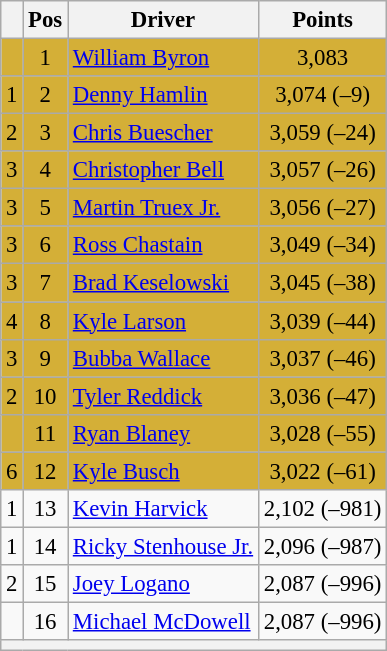<table class="wikitable" style="font-size: 95%;">
<tr>
<th></th>
<th>Pos</th>
<th>Driver</th>
<th>Points</th>
</tr>
<tr style="background:#D4AF37;">
<td align="left"></td>
<td style="text-align:center;">1</td>
<td><a href='#'>William Byron</a></td>
<td style="text-align:center;">3,083</td>
</tr>
<tr style="background:#D4AF37;">
<td align="left"> 1</td>
<td style="text-align:center;">2</td>
<td><a href='#'>Denny Hamlin</a></td>
<td style="text-align:center;">3,074 (–9)</td>
</tr>
<tr style="background:#D4AF37;">
<td align="left"> 2</td>
<td style="text-align:center;">3</td>
<td><a href='#'>Chris Buescher</a></td>
<td style="text-align:center;">3,059 (–24)</td>
</tr>
<tr style="background:#D4AF37;">
<td align="left"> 3</td>
<td style="text-align:center;">4</td>
<td><a href='#'>Christopher Bell</a></td>
<td style="text-align:center;">3,057 (–26)</td>
</tr>
<tr style="background:#D4AF37;">
<td align="left"> 3</td>
<td style="text-align:center;">5</td>
<td><a href='#'>Martin Truex Jr.</a></td>
<td style="text-align:center;">3,056 (–27)</td>
</tr>
<tr style="background:#D4AF37;">
<td align="left"> 3</td>
<td style="text-align:center;">6</td>
<td><a href='#'>Ross Chastain</a></td>
<td style="text-align:center;">3,049 (–34)</td>
</tr>
<tr style="background:#D4AF37;">
<td align="left"> 3</td>
<td style="text-align:center;">7</td>
<td><a href='#'>Brad Keselowski</a></td>
<td style="text-align:center;">3,045 (–38)</td>
</tr>
<tr style="background:#D4AF37;">
<td align="left"> 4</td>
<td style="text-align:center;">8</td>
<td><a href='#'>Kyle Larson</a></td>
<td style="text-align:center;">3,039 (–44)</td>
</tr>
<tr style="background:#D4AF37;">
<td align="left"> 3</td>
<td style="text-align:center;">9</td>
<td><a href='#'>Bubba Wallace</a></td>
<td style="text-align:center;">3,037 (–46)</td>
</tr>
<tr style="background:#D4AF37;">
<td align="left"> 2</td>
<td style="text-align:center;">10</td>
<td><a href='#'>Tyler Reddick</a></td>
<td style="text-align:center;">3,036 (–47)</td>
</tr>
<tr style="background:#D4AF37;">
<td align="left"></td>
<td style="text-align:center;">11</td>
<td><a href='#'>Ryan Blaney</a></td>
<td style="text-align:center;">3,028 (–55)</td>
</tr>
<tr style="background:#D4AF37;">
<td align="left"> 6</td>
<td style="text-align:center;">12</td>
<td><a href='#'>Kyle Busch</a></td>
<td style="text-align:center;">3,022 (–61)</td>
</tr>
<tr>
<td align="left"> 1</td>
<td style="text-align:center;">13</td>
<td><a href='#'>Kevin Harvick</a></td>
<td style="text-align:center;">2,102 (–981)</td>
</tr>
<tr>
<td align="left"> 1</td>
<td style="text-align:center;">14</td>
<td><a href='#'>Ricky Stenhouse Jr.</a></td>
<td style="text-align:center;">2,096 (–987)</td>
</tr>
<tr>
<td align="left"> 2</td>
<td style="text-align:center;">15</td>
<td><a href='#'>Joey Logano</a></td>
<td style="text-align:center;">2,087 (–996)</td>
</tr>
<tr>
<td align="left"></td>
<td style="text-align:center;">16</td>
<td><a href='#'>Michael McDowell</a></td>
<td style="text-align:center;">2,087 (–996)</td>
</tr>
<tr class="sortbottom">
<th colspan="9"></th>
</tr>
</table>
